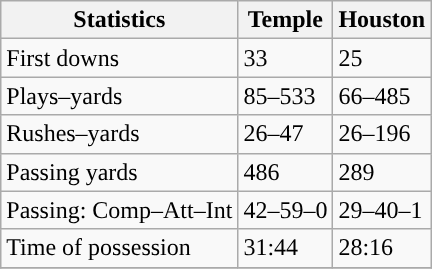<table class="wikitable" style="float: left;">
<tr>
<th>Statistics</th>
<th>Temple</th>
<th>Houston</th>
</tr>
<tr>
<td>First downs</td>
<td>33</td>
<td>25</td>
</tr>
<tr>
<td>Plays–yards</td>
<td>85–533</td>
<td>66–485</td>
</tr>
<tr>
<td>Rushes–yards</td>
<td>26–47</td>
<td>26–196</td>
</tr>
<tr>
<td>Passing yards</td>
<td>486</td>
<td>289</td>
</tr>
<tr>
<td>Passing: Comp–Att–Int</td>
<td>42–59–0</td>
<td>29–40–1</td>
</tr>
<tr>
<td>Time of possession</td>
<td>31:44</td>
<td>28:16</td>
</tr>
<tr>
</tr>
</table>
